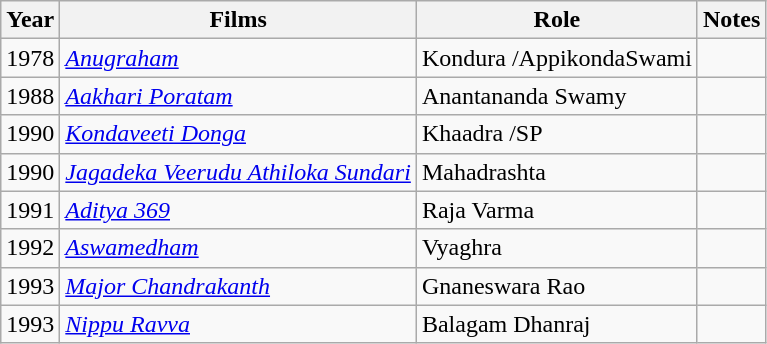<table class="wikitable sortable">
<tr>
<th>Year</th>
<th>Films</th>
<th>Role</th>
<th>Notes</th>
</tr>
<tr>
<td>1978</td>
<td><a href='#'><em>Anugraham</em></a></td>
<td>Kondura /AppikondaSwami</td>
<td></td>
</tr>
<tr>
<td>1988</td>
<td><em><a href='#'>Aakhari Poratam</a></em></td>
<td>Anantananda Swamy</td>
<td></td>
</tr>
<tr>
<td>1990</td>
<td><em><a href='#'>Kondaveeti Donga</a></em></td>
<td>Khaadra /SP</td>
<td></td>
</tr>
<tr>
<td>1990</td>
<td><em><a href='#'>Jagadeka Veerudu Athiloka Sundari</a></em></td>
<td>Mahadrashta</td>
<td></td>
</tr>
<tr>
<td>1991</td>
<td><em><a href='#'>Aditya 369</a></em></td>
<td>Raja Varma</td>
<td></td>
</tr>
<tr>
<td>1992</td>
<td><em><a href='#'>Aswamedham</a></em></td>
<td>Vyaghra</td>
<td></td>
</tr>
<tr>
<td>1993</td>
<td><em><a href='#'>Major Chandrakanth</a></em></td>
<td>Gnaneswara Rao</td>
<td></td>
</tr>
<tr>
<td>1993</td>
<td><em><a href='#'>Nippu Ravva</a></em></td>
<td>Balagam Dhanraj</td>
<td></td>
</tr>
</table>
